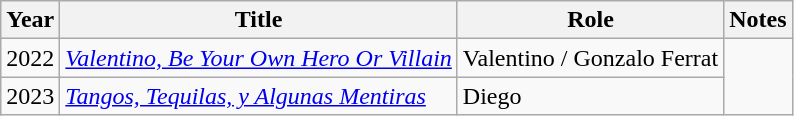<table class="wikitable sortable">
<tr>
<th>Year</th>
<th>Title</th>
<th>Role</th>
<th class="unsortable">Notes</th>
</tr>
<tr>
<td>2022</td>
<td><em><a href='#'>Valentino, Be Your Own Hero Or Villain</a></em></td>
<td>Valentino / Gonzalo Ferrat</td>
</tr>
<tr>
<td>2023</td>
<td><em><a href='#'>Tangos, Tequilas, y Algunas Mentiras</a></em></td>
<td>Diego</td>
</tr>
</table>
